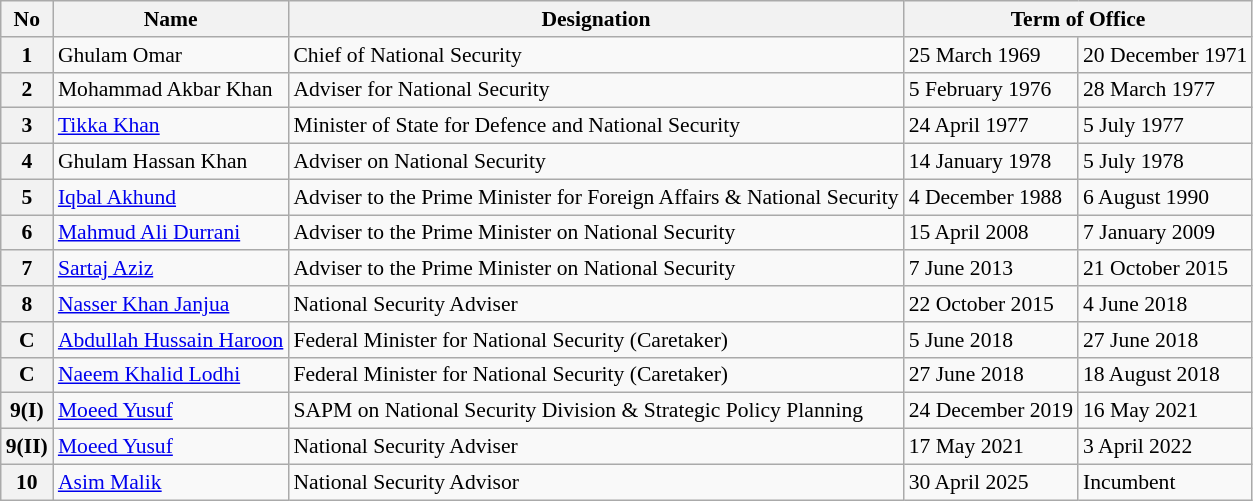<table class="wikitable" style="font-size: 90%;">
<tr>
<th>No</th>
<th>Name</th>
<th>Designation</th>
<th colspan="2">Term of Office</th>
</tr>
<tr>
<th>1</th>
<td>Ghulam Omar</td>
<td>Chief of National Security</td>
<td>25 March 1969</td>
<td>20 December 1971</td>
</tr>
<tr>
<th>2</th>
<td>Mohammad Akbar Khan</td>
<td>Adviser for National Security</td>
<td>5 February 1976</td>
<td>28 March 1977</td>
</tr>
<tr>
<th>3</th>
<td><a href='#'>Tikka Khan</a></td>
<td>Minister of State for Defence and National Security</td>
<td>24 April 1977</td>
<td>5 July 1977</td>
</tr>
<tr>
<th>4</th>
<td>Ghulam Hassan Khan</td>
<td>Adviser on National Security</td>
<td>14 January  1978</td>
<td>5 July 1978</td>
</tr>
<tr>
<th>5</th>
<td><a href='#'>Iqbal Akhund</a></td>
<td>Adviser to the Prime Minister for Foreign Affairs & National Security</td>
<td>4 December 1988</td>
<td>6 August 1990</td>
</tr>
<tr>
<th>6</th>
<td><a href='#'>Mahmud Ali Durrani</a></td>
<td>Adviser to the Prime Minister on National Security</td>
<td>15 April 2008</td>
<td>7 January 2009</td>
</tr>
<tr>
<th>7</th>
<td><a href='#'>Sartaj Aziz</a></td>
<td>Adviser to the Prime Minister on National Security</td>
<td>7 June 2013</td>
<td>21 October 2015</td>
</tr>
<tr>
<th>8</th>
<td><a href='#'>Nasser Khan Janjua</a></td>
<td>National Security Adviser</td>
<td>22 October 2015</td>
<td>4 June 2018</td>
</tr>
<tr>
<th>C</th>
<td><a href='#'>Abdullah Hussain Haroon</a></td>
<td>Federal Minister for National Security (Caretaker)</td>
<td>5 June 2018</td>
<td>27 June 2018</td>
</tr>
<tr>
<th>C</th>
<td><a href='#'>Naeem Khalid Lodhi</a></td>
<td>Federal Minister for National Security (Caretaker)</td>
<td>27 June 2018</td>
<td>18 August 2018</td>
</tr>
<tr>
<th>9(I)</th>
<td><a href='#'>Moeed Yusuf</a></td>
<td>SAPM on National Security Division & Strategic Policy Planning</td>
<td>24 December 2019</td>
<td>16 May 2021</td>
</tr>
<tr>
<th>9(II)</th>
<td><a href='#'>Moeed Yusuf</a></td>
<td>National Security Adviser</td>
<td>17 May 2021</td>
<td>3 April 2022</td>
</tr>
<tr>
<th>10</th>
<td><a href='#'>Asim Malik</a></td>
<td>National Security Advisor</td>
<td>30 April 2025</td>
<td>Incumbent</td>
</tr>
</table>
